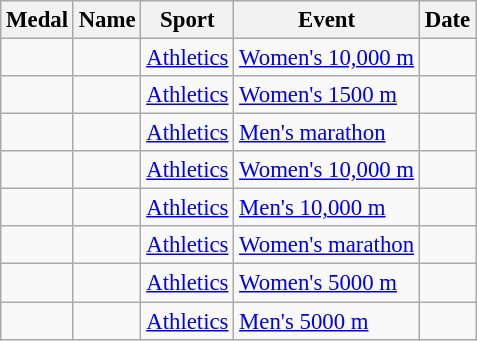<table class="wikitable sortable" style="font-size: 95%;">
<tr>
<th>Medal</th>
<th>Name</th>
<th>Sport</th>
<th>Event</th>
<th>Date</th>
</tr>
<tr>
<td></td>
<td></td>
<td><a href='#'>Athletics</a></td>
<td><a href='#'>Women's 10,000 m</a></td>
<td></td>
</tr>
<tr>
<td></td>
<td></td>
<td><a href='#'>Athletics</a></td>
<td><a href='#'>Women's 1500 m</a></td>
<td></td>
</tr>
<tr>
<td></td>
<td></td>
<td><a href='#'>Athletics</a></td>
<td><a href='#'>Men's marathon</a></td>
<td></td>
</tr>
<tr>
<td></td>
<td></td>
<td><a href='#'>Athletics</a></td>
<td><a href='#'>Women's 10,000 m</a></td>
<td></td>
</tr>
<tr>
<td></td>
<td></td>
<td><a href='#'>Athletics</a></td>
<td><a href='#'>Men's 10,000 m</a></td>
<td></td>
</tr>
<tr>
<td></td>
<td></td>
<td><a href='#'>Athletics</a></td>
<td><a href='#'>Women's marathon</a></td>
<td></td>
</tr>
<tr>
<td></td>
<td></td>
<td><a href='#'>Athletics</a></td>
<td><a href='#'>Women's 5000 m</a></td>
<td></td>
</tr>
<tr>
<td></td>
<td></td>
<td><a href='#'>Athletics</a></td>
<td><a href='#'>Men's 5000 m</a></td>
<td></td>
</tr>
</table>
